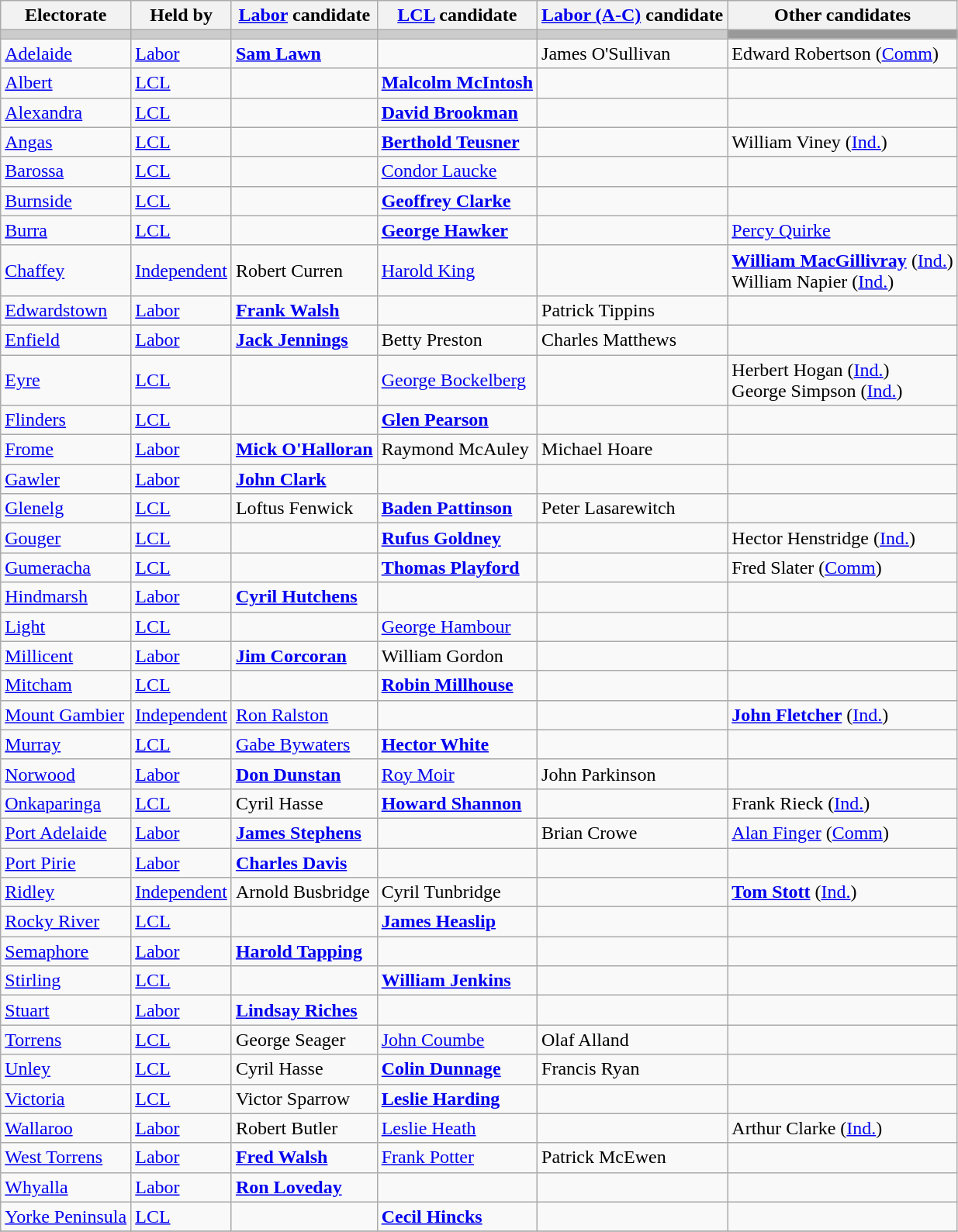<table class="wikitable">
<tr>
<th>Electorate</th>
<th>Held by</th>
<th><a href='#'>Labor</a> candidate</th>
<th><a href='#'>LCL</a> candidate</th>
<th><a href='#'>Labor (A-C)</a> candidate</th>
<th>Other candidates</th>
</tr>
<tr bgcolor="#cccccc">
<td></td>
<td></td>
<td></td>
<td></td>
<td></td>
<td bgcolor="#999999"></td>
</tr>
<tr>
<td><a href='#'>Adelaide</a></td>
<td><a href='#'>Labor</a></td>
<td><strong><a href='#'>Sam Lawn</a></strong></td>
<td></td>
<td>James O'Sullivan</td>
<td>Edward Robertson (<a href='#'>Comm</a>)</td>
</tr>
<tr>
<td><a href='#'>Albert</a></td>
<td><a href='#'>LCL</a></td>
<td></td>
<td><strong><a href='#'>Malcolm McIntosh</a></strong></td>
<td></td>
<td></td>
</tr>
<tr>
<td><a href='#'>Alexandra</a></td>
<td><a href='#'>LCL</a></td>
<td></td>
<td><strong><a href='#'>David Brookman</a></strong></td>
<td></td>
<td></td>
</tr>
<tr>
<td><a href='#'>Angas</a></td>
<td><a href='#'>LCL</a></td>
<td></td>
<td><strong><a href='#'>Berthold Teusner</a></strong></td>
<td></td>
<td>William Viney (<a href='#'>Ind.</a>)</td>
</tr>
<tr>
<td><a href='#'>Barossa</a></td>
<td><a href='#'>LCL</a></td>
<td></td>
<td><a href='#'>Condor Laucke</a></td>
<td></td>
<td></td>
</tr>
<tr>
<td><a href='#'>Burnside</a></td>
<td><a href='#'>LCL</a></td>
<td></td>
<td><strong><a href='#'>Geoffrey Clarke</a></strong></td>
<td></td>
<td></td>
</tr>
<tr>
<td><a href='#'>Burra</a></td>
<td><a href='#'>LCL</a></td>
<td></td>
<td><strong><a href='#'>George Hawker</a></strong></td>
<td></td>
<td><a href='#'>Percy Quirke</a></td>
</tr>
<tr>
<td><a href='#'>Chaffey</a></td>
<td><a href='#'>Independent</a></td>
<td>Robert Curren</td>
<td><a href='#'>Harold King</a></td>
<td></td>
<td><strong><a href='#'>William MacGillivray</a></strong> (<a href='#'>Ind.</a>) <br> William Napier (<a href='#'>Ind.</a>)</td>
</tr>
<tr>
<td><a href='#'>Edwardstown</a></td>
<td><a href='#'>Labor</a></td>
<td><strong><a href='#'>Frank Walsh</a></strong></td>
<td></td>
<td>Patrick Tippins</td>
<td></td>
</tr>
<tr>
<td><a href='#'>Enfield</a></td>
<td><a href='#'>Labor</a></td>
<td><strong><a href='#'>Jack Jennings</a></strong></td>
<td>Betty Preston</td>
<td>Charles Matthews</td>
<td></td>
</tr>
<tr>
<td><a href='#'>Eyre</a></td>
<td><a href='#'>LCL</a></td>
<td></td>
<td><a href='#'>George Bockelberg</a></td>
<td></td>
<td>Herbert Hogan (<a href='#'>Ind.</a>) <br> George Simpson (<a href='#'>Ind.</a>)</td>
</tr>
<tr>
<td><a href='#'>Flinders</a></td>
<td><a href='#'>LCL</a></td>
<td></td>
<td><strong><a href='#'>Glen Pearson</a></strong></td>
<td></td>
<td></td>
</tr>
<tr>
<td><a href='#'>Frome</a></td>
<td><a href='#'>Labor</a></td>
<td><strong><a href='#'>Mick O'Halloran</a></strong></td>
<td>Raymond McAuley</td>
<td>Michael Hoare</td>
<td></td>
</tr>
<tr>
<td><a href='#'>Gawler</a></td>
<td><a href='#'>Labor</a></td>
<td><strong><a href='#'>John Clark</a></strong></td>
<td></td>
<td></td>
<td></td>
</tr>
<tr>
<td><a href='#'>Glenelg</a></td>
<td><a href='#'>LCL</a></td>
<td>Loftus Fenwick</td>
<td><strong><a href='#'>Baden Pattinson</a></strong></td>
<td>Peter Lasarewitch</td>
<td></td>
</tr>
<tr>
<td><a href='#'>Gouger</a></td>
<td><a href='#'>LCL</a></td>
<td></td>
<td><strong><a href='#'>Rufus Goldney</a></strong></td>
<td></td>
<td>Hector Henstridge (<a href='#'>Ind.</a>)</td>
</tr>
<tr>
<td><a href='#'>Gumeracha</a></td>
<td><a href='#'>LCL</a></td>
<td></td>
<td><strong><a href='#'>Thomas Playford</a></strong></td>
<td></td>
<td>Fred Slater (<a href='#'>Comm</a>)</td>
</tr>
<tr>
<td><a href='#'>Hindmarsh</a></td>
<td><a href='#'>Labor</a></td>
<td><strong><a href='#'>Cyril Hutchens</a></strong></td>
<td></td>
<td></td>
<td></td>
</tr>
<tr>
<td><a href='#'>Light</a></td>
<td><a href='#'>LCL</a></td>
<td></td>
<td><a href='#'>George Hambour</a></td>
<td></td>
<td></td>
</tr>
<tr>
<td><a href='#'>Millicent</a></td>
<td><a href='#'>Labor</a></td>
<td><strong><a href='#'>Jim Corcoran</a></strong></td>
<td>William Gordon</td>
<td></td>
<td></td>
</tr>
<tr>
<td><a href='#'>Mitcham</a></td>
<td><a href='#'>LCL</a></td>
<td></td>
<td><strong><a href='#'>Robin Millhouse</a></strong></td>
<td></td>
<td></td>
</tr>
<tr>
<td><a href='#'>Mount Gambier</a></td>
<td><a href='#'>Independent</a></td>
<td><a href='#'>Ron Ralston</a></td>
<td></td>
<td></td>
<td><strong><a href='#'>John Fletcher</a></strong> (<a href='#'>Ind.</a>)</td>
</tr>
<tr>
<td><a href='#'>Murray</a></td>
<td><a href='#'>LCL</a></td>
<td><a href='#'>Gabe Bywaters</a></td>
<td><strong><a href='#'>Hector White</a></strong></td>
<td></td>
<td></td>
</tr>
<tr>
<td><a href='#'>Norwood</a></td>
<td><a href='#'>Labor</a></td>
<td><strong><a href='#'>Don Dunstan</a></strong></td>
<td><a href='#'>Roy Moir</a></td>
<td>John Parkinson</td>
<td></td>
</tr>
<tr>
<td><a href='#'>Onkaparinga</a></td>
<td><a href='#'>LCL</a></td>
<td>Cyril Hasse</td>
<td><strong><a href='#'>Howard Shannon</a></strong></td>
<td></td>
<td>Frank Rieck (<a href='#'>Ind.</a>)</td>
</tr>
<tr>
<td><a href='#'>Port Adelaide</a></td>
<td><a href='#'>Labor</a></td>
<td><strong><a href='#'>James Stephens</a></strong></td>
<td></td>
<td>Brian Crowe</td>
<td><a href='#'>Alan Finger</a> (<a href='#'>Comm</a>)</td>
</tr>
<tr>
<td><a href='#'>Port Pirie</a></td>
<td><a href='#'>Labor</a></td>
<td><strong><a href='#'>Charles Davis</a></strong></td>
<td></td>
<td></td>
<td></td>
</tr>
<tr>
<td><a href='#'>Ridley</a></td>
<td><a href='#'>Independent</a></td>
<td>Arnold Busbridge</td>
<td>Cyril Tunbridge</td>
<td></td>
<td><strong><a href='#'>Tom Stott</a></strong> (<a href='#'>Ind.</a>)</td>
</tr>
<tr>
<td><a href='#'>Rocky River</a></td>
<td><a href='#'>LCL</a></td>
<td></td>
<td><strong><a href='#'>James Heaslip</a></strong></td>
<td></td>
<td></td>
</tr>
<tr>
<td><a href='#'>Semaphore</a></td>
<td><a href='#'>Labor</a></td>
<td><strong><a href='#'>Harold Tapping</a></strong></td>
<td></td>
<td></td>
<td></td>
</tr>
<tr>
<td><a href='#'>Stirling</a></td>
<td><a href='#'>LCL</a></td>
<td></td>
<td><strong><a href='#'>William Jenkins</a></strong></td>
<td></td>
<td></td>
</tr>
<tr>
<td><a href='#'>Stuart</a></td>
<td><a href='#'>Labor</a></td>
<td><strong><a href='#'>Lindsay Riches</a></strong></td>
<td></td>
<td></td>
<td></td>
</tr>
<tr>
<td><a href='#'>Torrens</a></td>
<td><a href='#'>LCL</a></td>
<td>George Seager</td>
<td><a href='#'>John Coumbe</a></td>
<td>Olaf Alland</td>
<td></td>
</tr>
<tr>
<td><a href='#'>Unley</a></td>
<td><a href='#'>LCL</a></td>
<td>Cyril Hasse</td>
<td><strong><a href='#'>Colin Dunnage</a></strong></td>
<td>Francis Ryan</td>
<td></td>
</tr>
<tr>
<td><a href='#'>Victoria</a></td>
<td><a href='#'>LCL</a></td>
<td>Victor Sparrow</td>
<td><strong><a href='#'>Leslie Harding</a></strong></td>
<td></td>
<td></td>
</tr>
<tr>
<td><a href='#'>Wallaroo</a></td>
<td><a href='#'>Labor</a></td>
<td>Robert Butler</td>
<td><a href='#'>Leslie Heath</a></td>
<td></td>
<td>Arthur Clarke (<a href='#'>Ind.</a>)</td>
</tr>
<tr>
<td><a href='#'>West Torrens</a></td>
<td><a href='#'>Labor</a></td>
<td><strong><a href='#'>Fred Walsh</a></strong></td>
<td><a href='#'>Frank Potter</a></td>
<td>Patrick McEwen</td>
<td></td>
</tr>
<tr>
<td><a href='#'>Whyalla</a></td>
<td><a href='#'>Labor</a></td>
<td><strong><a href='#'>Ron Loveday</a></strong></td>
<td></td>
<td></td>
<td></td>
</tr>
<tr>
<td><a href='#'>Yorke Peninsula</a></td>
<td><a href='#'>LCL</a></td>
<td></td>
<td><strong><a href='#'>Cecil Hincks</a></strong></td>
<td></td>
<td></td>
</tr>
<tr>
</tr>
</table>
